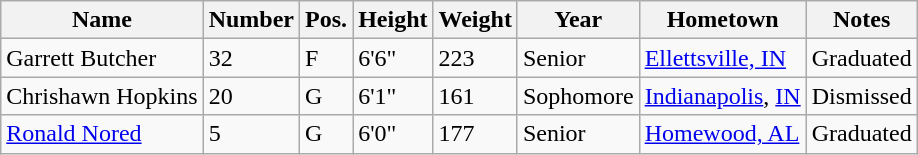<table class="wikitable sortable" border="1">
<tr>
<th>Name</th>
<th>Number</th>
<th>Pos.</th>
<th>Height</th>
<th>Weight</th>
<th>Year</th>
<th>Hometown</th>
<th class="unsortable">Notes</th>
</tr>
<tr>
<td>Garrett Butcher</td>
<td>32</td>
<td>F</td>
<td>6'6"</td>
<td>223</td>
<td>Senior</td>
<td><a href='#'>Ellettsville, IN</a></td>
<td>Graduated</td>
</tr>
<tr>
<td>Chrishawn Hopkins</td>
<td>20</td>
<td>G</td>
<td>6'1"</td>
<td>161</td>
<td>Sophomore</td>
<td><a href='#'>Indianapolis</a>, <a href='#'>IN</a></td>
<td>Dismissed</td>
</tr>
<tr>
<td><a href='#'>Ronald Nored</a></td>
<td>5</td>
<td>G</td>
<td>6'0"</td>
<td>177</td>
<td>Senior</td>
<td><a href='#'>Homewood, AL</a></td>
<td>Graduated</td>
</tr>
</table>
